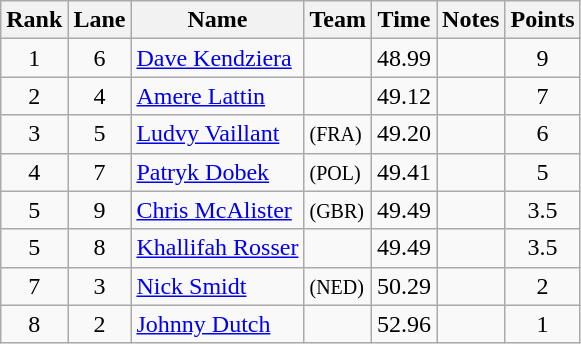<table class="wikitable sortable" style="text-align:center">
<tr>
<th>Rank</th>
<th>Lane</th>
<th>Name</th>
<th>Team</th>
<th>Time</th>
<th>Notes</th>
<th>Points</th>
</tr>
<tr>
<td>1</td>
<td>6</td>
<td align=left><a href='#'>Dave Kendziera</a></td>
<td align=left></td>
<td>48.99</td>
<td></td>
<td>9</td>
</tr>
<tr>
<td>2</td>
<td>4</td>
<td align=left><a href='#'>Amere Lattin</a></td>
<td align=left></td>
<td>49.12</td>
<td></td>
<td>7</td>
</tr>
<tr>
<td>3</td>
<td>5</td>
<td align=left><a href='#'>Ludvy Vaillant</a></td>
<td align=left> <small>(FRA)</small></td>
<td>49.20</td>
<td></td>
<td>6</td>
</tr>
<tr>
<td>4</td>
<td>7</td>
<td align=left><a href='#'>Patryk Dobek</a></td>
<td align=left> <small>(POL)</small></td>
<td>49.41</td>
<td></td>
<td>5</td>
</tr>
<tr>
<td>5</td>
<td>9</td>
<td align=left><a href='#'>Chris McAlister</a></td>
<td align=left> <small>(GBR)</small></td>
<td>49.49</td>
<td></td>
<td>3.5</td>
</tr>
<tr>
<td>5</td>
<td>8</td>
<td align=left><a href='#'>Khallifah Rosser</a></td>
<td align=left></td>
<td>49.49</td>
<td></td>
<td>3.5</td>
</tr>
<tr>
<td>7</td>
<td>3</td>
<td align=left><a href='#'>Nick Smidt</a></td>
<td align=left> <small>(NED)</small></td>
<td>50.29</td>
<td></td>
<td>2</td>
</tr>
<tr>
<td>8</td>
<td>2</td>
<td align=left><a href='#'>Johnny Dutch</a></td>
<td align=left></td>
<td>52.96</td>
<td></td>
<td>1</td>
</tr>
</table>
